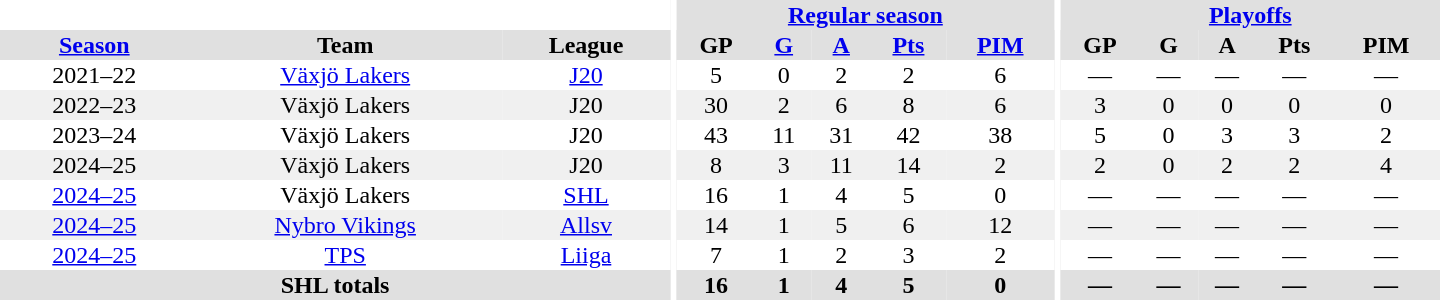<table border="0" cellpadding="1" cellspacing="0" style="text-align:center; width:60em;">
<tr bgcolor="#e0e0e0">
<th colspan="3" bgcolor="#ffffff"></th>
<th rowspan="94" bgcolor="#ffffff"></th>
<th colspan="5"><a href='#'>Regular season</a></th>
<th rowspan="94" bgcolor="#ffffff"></th>
<th colspan="5"><a href='#'>Playoffs</a></th>
</tr>
<tr bgcolor="#e0e0e0">
<th><a href='#'>Season</a></th>
<th>Team</th>
<th>League</th>
<th>GP</th>
<th><a href='#'>G</a></th>
<th><a href='#'>A</a></th>
<th><a href='#'>Pts</a></th>
<th><a href='#'>PIM</a></th>
<th>GP</th>
<th>G</th>
<th>A</th>
<th>Pts</th>
<th>PIM</th>
</tr>
<tr>
<td>2021–22</td>
<td><a href='#'>Växjö Lakers</a></td>
<td><a href='#'>J20</a></td>
<td>5</td>
<td>0</td>
<td>2</td>
<td>2</td>
<td>6</td>
<td>—</td>
<td>—</td>
<td>—</td>
<td>—</td>
<td>—</td>
</tr>
<tr bgcolor="f0f0f0">
<td>2022–23</td>
<td>Växjö Lakers</td>
<td>J20</td>
<td>30</td>
<td>2</td>
<td>6</td>
<td>8</td>
<td>6</td>
<td>3</td>
<td>0</td>
<td>0</td>
<td>0</td>
<td>0</td>
</tr>
<tr>
<td>2023–24</td>
<td>Växjö Lakers</td>
<td>J20</td>
<td>43</td>
<td>11</td>
<td>31</td>
<td>42</td>
<td>38</td>
<td>5</td>
<td>0</td>
<td>3</td>
<td>3</td>
<td>2</td>
</tr>
<tr bgcolor="f0f0f0">
<td>2024–25</td>
<td>Växjö Lakers</td>
<td>J20</td>
<td>8</td>
<td>3</td>
<td>11</td>
<td>14</td>
<td>2</td>
<td>2</td>
<td>0</td>
<td>2</td>
<td>2</td>
<td>4</td>
</tr>
<tr>
<td><a href='#'>2024–25</a></td>
<td>Växjö Lakers</td>
<td><a href='#'>SHL</a></td>
<td>16</td>
<td>1</td>
<td>4</td>
<td>5</td>
<td>0</td>
<td>—</td>
<td>—</td>
<td>—</td>
<td>—</td>
<td>—</td>
</tr>
<tr bgcolor="f0f0f0">
<td><a href='#'>2024–25</a></td>
<td><a href='#'>Nybro Vikings</a></td>
<td><a href='#'>Allsv</a></td>
<td>14</td>
<td>1</td>
<td>5</td>
<td>6</td>
<td>12</td>
<td>—</td>
<td>—</td>
<td>—</td>
<td>—</td>
<td>—</td>
</tr>
<tr>
<td><a href='#'>2024–25</a></td>
<td><a href='#'>TPS</a></td>
<td><a href='#'>Liiga</a></td>
<td>7</td>
<td>1</td>
<td>2</td>
<td>3</td>
<td>2</td>
<td>—</td>
<td>—</td>
<td>—</td>
<td>—</td>
<td>—</td>
</tr>
<tr bgcolor="#e0e0e0">
<th colspan="3">SHL totals</th>
<th>16</th>
<th>1</th>
<th>4</th>
<th>5</th>
<th>0</th>
<th>—</th>
<th>—</th>
<th>—</th>
<th>—</th>
<th>—</th>
</tr>
</table>
